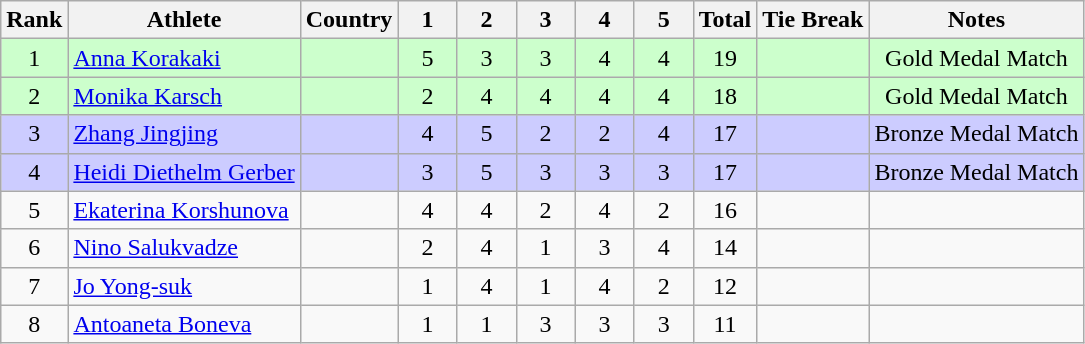<table class="wikitable sortable" style="text-align:center">
<tr>
<th>Rank</th>
<th>Athlete</th>
<th>Country</th>
<th class="unsortable" style="width: 32px">1</th>
<th class="unsortable" style="width: 32px">2</th>
<th class="unsortable" style="width: 32px">3</th>
<th class="unsortable" style="width: 32px">4</th>
<th class="unsortable" style="width: 32px">5</th>
<th class="unsortable" style="width: 28px">Total</th>
<th>Tie Break</th>
<th class="unsortable">Notes</th>
</tr>
<tr bgcolor=#ccffcc>
<td>1</td>
<td align="left"><a href='#'>Anna Korakaki</a></td>
<td align="left"></td>
<td>5</td>
<td>3</td>
<td>3</td>
<td>4</td>
<td>4</td>
<td>19</td>
<td></td>
<td>Gold Medal Match</td>
</tr>
<tr bgcolor=#ccffcc>
<td>2</td>
<td align="left"><a href='#'>Monika Karsch</a></td>
<td align="left"></td>
<td>2</td>
<td>4</td>
<td>4</td>
<td>4</td>
<td>4</td>
<td>18</td>
<td></td>
<td>Gold Medal Match</td>
</tr>
<tr bgcolor=#ccccff>
<td>3</td>
<td align="left"><a href='#'>Zhang Jingjing</a></td>
<td align="left"></td>
<td>4</td>
<td>5</td>
<td>2</td>
<td>2</td>
<td>4</td>
<td>17</td>
<td></td>
<td>Bronze Medal Match</td>
</tr>
<tr bgcolor=#ccccff>
<td>4</td>
<td align="left"><a href='#'>Heidi Diethelm Gerber</a></td>
<td align="left"></td>
<td>3</td>
<td>5</td>
<td>3</td>
<td>3</td>
<td>3</td>
<td>17</td>
<td></td>
<td>Bronze Medal Match</td>
</tr>
<tr>
<td>5</td>
<td align="left"><a href='#'>Ekaterina Korshunova</a></td>
<td align="left"></td>
<td>4</td>
<td>4</td>
<td>2</td>
<td>4</td>
<td>2</td>
<td>16</td>
<td></td>
<td></td>
</tr>
<tr>
<td>6</td>
<td align="left"><a href='#'>Nino Salukvadze</a></td>
<td align="left"></td>
<td>2</td>
<td>4</td>
<td>1</td>
<td>3</td>
<td>4</td>
<td>14</td>
<td></td>
<td></td>
</tr>
<tr>
<td>7</td>
<td align="left"><a href='#'>Jo Yong-suk</a></td>
<td align="left"></td>
<td>1</td>
<td>4</td>
<td>1</td>
<td>4</td>
<td>2</td>
<td>12</td>
<td></td>
<td></td>
</tr>
<tr>
<td>8</td>
<td align="left"><a href='#'>Antoaneta Boneva</a></td>
<td align="left"></td>
<td>1</td>
<td>1</td>
<td>3</td>
<td>3</td>
<td>3</td>
<td>11</td>
<td></td>
<td></td>
</tr>
</table>
